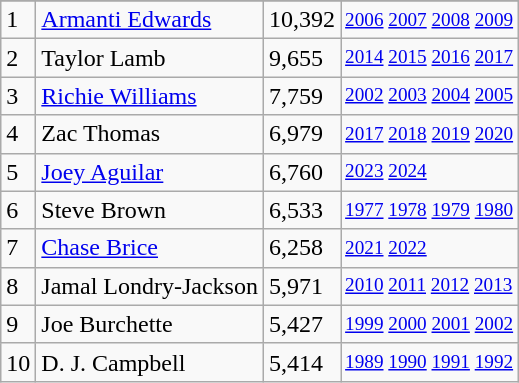<table class="wikitable">
<tr>
</tr>
<tr>
<td>1</td>
<td><a href='#'>Armanti Edwards</a></td>
<td>10,392</td>
<td style="font-size:80%;"><a href='#'>2006</a> <a href='#'>2007</a> <a href='#'>2008</a> <a href='#'>2009</a></td>
</tr>
<tr>
<td>2</td>
<td>Taylor Lamb</td>
<td>9,655</td>
<td style="font-size:80%;"><a href='#'>2014</a> <a href='#'>2015</a> <a href='#'>2016</a> <a href='#'>2017</a></td>
</tr>
<tr>
<td>3</td>
<td><a href='#'>Richie Williams</a></td>
<td>7,759</td>
<td style="font-size:80%;"><a href='#'>2002</a> <a href='#'>2003</a> <a href='#'>2004</a> <a href='#'>2005</a></td>
</tr>
<tr>
<td>4</td>
<td>Zac Thomas</td>
<td>6,979</td>
<td style="font-size:80%;"><a href='#'>2017</a> <a href='#'>2018</a> <a href='#'>2019</a> <a href='#'>2020</a></td>
</tr>
<tr>
<td>5</td>
<td><a href='#'>Joey Aguilar</a></td>
<td>6,760</td>
<td style="font-size:80%;"><a href='#'>2023</a>  <a href='#'>2024</a></td>
</tr>
<tr>
<td>6</td>
<td>Steve Brown</td>
<td>6,533</td>
<td style="font-size:80%;"><a href='#'>1977</a> <a href='#'>1978</a> <a href='#'>1979</a> <a href='#'>1980</a></td>
</tr>
<tr>
<td>7</td>
<td><a href='#'>Chase Brice</a></td>
<td>6,258</td>
<td style="font-size:80%;"><a href='#'>2021</a> <a href='#'>2022</a></td>
</tr>
<tr>
<td>8</td>
<td>Jamal Londry-Jackson</td>
<td>5,971</td>
<td style="font-size:80%;"><a href='#'>2010</a> <a href='#'>2011</a> <a href='#'>2012</a> <a href='#'>2013</a></td>
</tr>
<tr>
<td>9</td>
<td>Joe Burchette</td>
<td>5,427</td>
<td style="font-size:80%;"><a href='#'>1999</a> <a href='#'>2000</a> <a href='#'>2001</a> <a href='#'>2002</a></td>
</tr>
<tr>
<td>10</td>
<td>D. J. Campbell</td>
<td>5,414</td>
<td style="font-size:80%;"><a href='#'>1989</a> <a href='#'>1990</a> <a href='#'>1991</a> <a href='#'>1992</a></td>
</tr>
</table>
